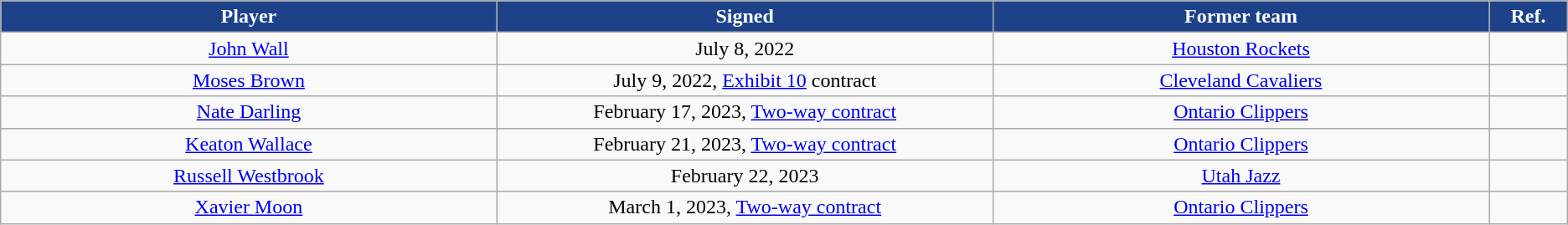<table class="wikitable sortable sortable" style="text-align: center">
<tr>
<th style="background:#1d428a; color:white" width="10%">Player</th>
<th style="background:#1d428a; color:white" width="10%">Signed</th>
<th style="background:#1d428a; color:white" width="10%">Former team</th>
<th style="background:#1d428a; color:white"  width="1%" class="unsortable">Ref.</th>
</tr>
<tr>
<td><a href='#'>John Wall</a></td>
<td>July 8, 2022</td>
<td><a href='#'>Houston Rockets</a></td>
<td></td>
</tr>
<tr>
<td><a href='#'>Moses Brown</a></td>
<td>July 9, 2022, <a href='#'>Exhibit 10</a> contract</td>
<td><a href='#'>Cleveland Cavaliers</a></td>
<td></td>
</tr>
<tr>
<td><a href='#'>Nate Darling</a></td>
<td>February 17, 2023, <a href='#'>Two-way contract</a></td>
<td><a href='#'>Ontario Clippers</a></td>
<td></td>
</tr>
<tr>
<td><a href='#'>Keaton Wallace</a></td>
<td>February 21, 2023, <a href='#'>Two-way contract</a></td>
<td><a href='#'>Ontario Clippers</a></td>
<td></td>
</tr>
<tr>
<td><a href='#'>Russell Westbrook</a></td>
<td>February 22, 2023</td>
<td><a href='#'>Utah Jazz</a></td>
<td></td>
</tr>
<tr>
<td><a href='#'>Xavier Moon</a></td>
<td>March 1, 2023, <a href='#'>Two-way contract</a></td>
<td><a href='#'>Ontario Clippers</a></td>
<td></td>
</tr>
</table>
